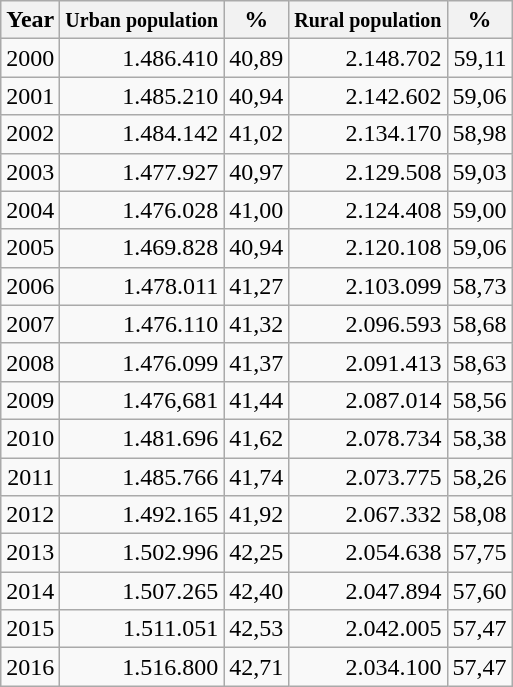<table class="wikitable centre" style="text-align: right;">
<tr>
<th>Year</th>
<th><small>Urban population</small></th>
<th>%</th>
<th><small>Rural population</small></th>
<th>%</th>
</tr>
<tr>
<td>2000</td>
<td>1.486.410</td>
<td>40,89</td>
<td>2.148.702</td>
<td>59,11</td>
</tr>
<tr>
<td>2001</td>
<td>1.485.210</td>
<td>40,94</td>
<td>2.142.602</td>
<td>59,06</td>
</tr>
<tr>
<td>2002</td>
<td>1.484.142</td>
<td>41,02</td>
<td>2.134.170</td>
<td>58,98</td>
</tr>
<tr>
<td>2003</td>
<td>1.477.927</td>
<td>40,97</td>
<td>2.129.508</td>
<td>59,03</td>
</tr>
<tr>
<td>2004</td>
<td>1.476.028</td>
<td>41,00</td>
<td>2.124.408</td>
<td>59,00</td>
</tr>
<tr>
<td>2005</td>
<td>1.469.828</td>
<td>40,94</td>
<td>2.120.108</td>
<td>59,06</td>
</tr>
<tr>
<td>2006</td>
<td>1.478.011</td>
<td>41,27</td>
<td>2.103.099</td>
<td>58,73</td>
</tr>
<tr>
<td>2007</td>
<td>1.476.110</td>
<td>41,32</td>
<td>2.096.593</td>
<td>58,68</td>
</tr>
<tr>
<td>2008</td>
<td>1.476.099</td>
<td>41,37</td>
<td>2.091.413</td>
<td>58,63</td>
</tr>
<tr>
<td>2009</td>
<td>1.476,681</td>
<td>41,44</td>
<td>2.087.014</td>
<td>58,56</td>
</tr>
<tr>
<td>2010</td>
<td>1.481.696</td>
<td>41,62</td>
<td>2.078.734</td>
<td>58,38</td>
</tr>
<tr>
<td>2011</td>
<td>1.485.766</td>
<td>41,74</td>
<td>2.073.775</td>
<td>58,26</td>
</tr>
<tr>
<td>2012</td>
<td>1.492.165</td>
<td>41,92</td>
<td>2.067.332</td>
<td>58,08</td>
</tr>
<tr>
<td>2013</td>
<td>1.502.996</td>
<td>42,25</td>
<td>2.054.638</td>
<td>57,75</td>
</tr>
<tr>
<td>2014</td>
<td>1.507.265</td>
<td>42,40</td>
<td>2.047.894</td>
<td>57,60</td>
</tr>
<tr>
<td>2015</td>
<td>1.511.051</td>
<td>42,53</td>
<td>2.042.005</td>
<td>57,47</td>
</tr>
<tr>
<td>2016</td>
<td>1.516.800</td>
<td>42,71</td>
<td>2.034.100</td>
<td>57,47</td>
</tr>
</table>
